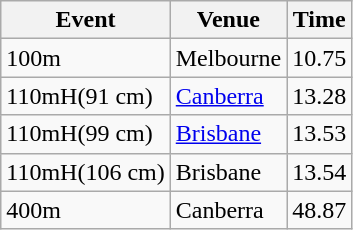<table class="wikitable">
<tr>
<th>Event</th>
<th>Venue</th>
<th>Time</th>
</tr>
<tr>
<td>100m</td>
<td>Melbourne</td>
<td>10.75</td>
</tr>
<tr>
<td>110mH(91 cm)</td>
<td><a href='#'>Canberra</a></td>
<td>13.28</td>
</tr>
<tr>
<td>110mH(99 cm)</td>
<td><a href='#'>Brisbane</a></td>
<td>13.53</td>
</tr>
<tr>
<td>110mH(106 cm)</td>
<td>Brisbane</td>
<td>13.54</td>
</tr>
<tr>
<td>400m</td>
<td>Canberra</td>
<td>48.87</td>
</tr>
</table>
